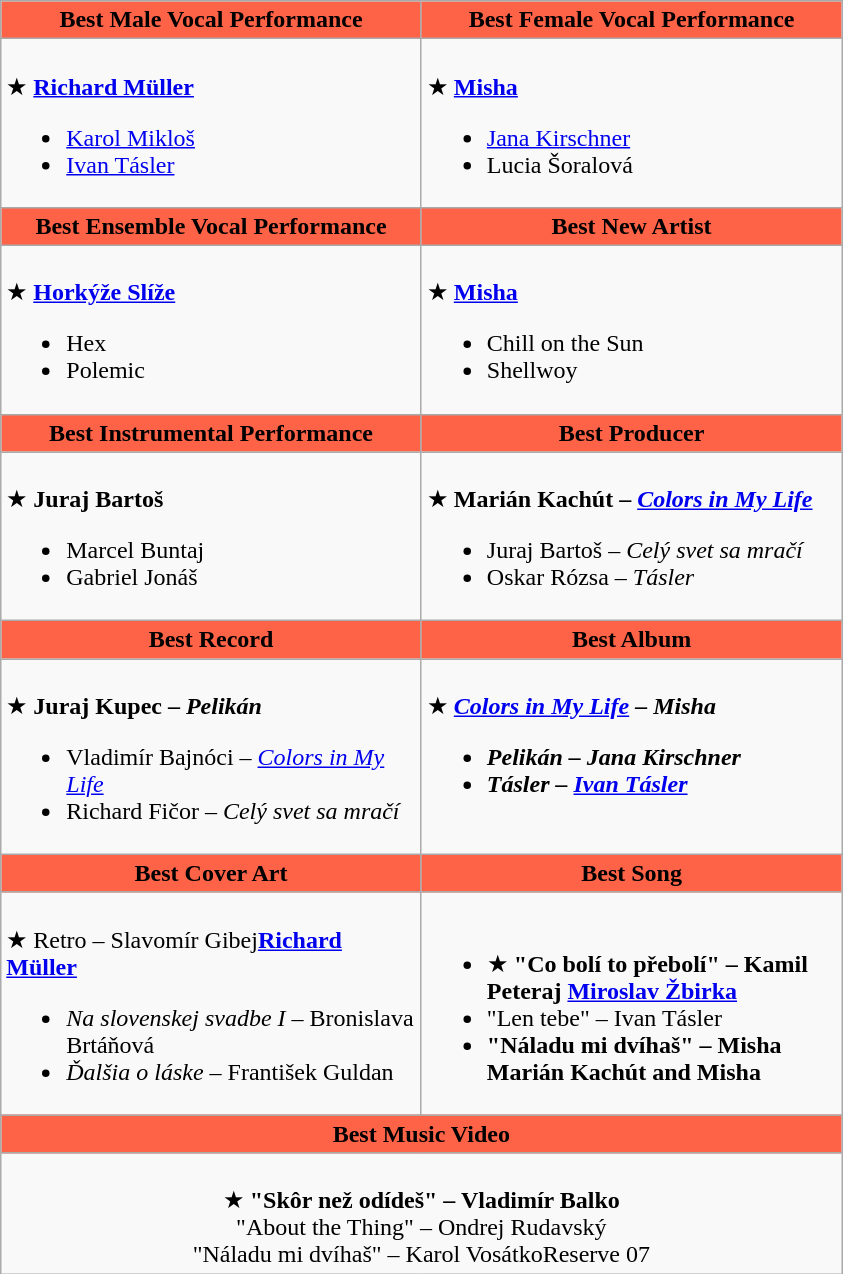<table class=wikitable>
<tr>
<th style=background:TOMATO width=273>Best Male Vocal Performance</th>
<th style=background:TOMATO width=273>Best Female Vocal Performance</th>
</tr>
<tr>
<td scope=row valign=top><br>★ <strong><a href='#'>Richard Müller</a></strong><ul><li><a href='#'>Karol Mikloš</a></li><li><a href='#'>Ivan Tásler</a></li></ul></td>
<td scope=row valign=top><br>★ <strong><a href='#'>Misha</a></strong><ul><li><a href='#'>Jana Kirschner</a></li><li>Lucia Šoralová</li></ul></td>
</tr>
<tr>
<th style=background:TOMATO width=273>Best Ensemble Vocal Performance</th>
<th style=background:TOMATO width=273>Best New Artist</th>
</tr>
<tr>
<td scope=row valign=top><br>★ <strong><a href='#'>Horkýže Slíže</a></strong><ul><li>Hex</li><li>Polemic</li></ul></td>
<td scope=row valign=top><br>★ <strong><a href='#'>Misha</a></strong><ul><li>Chill on the Sun</li><li>Shellwoy</li></ul></td>
</tr>
<tr>
<th style=background:TOMATO width=273>Best Instrumental Performance</th>
<th style=background:TOMATO width=273>Best Producer</th>
</tr>
<tr>
<td scope=row valign=top><br>★ <strong>Juraj Bartoš</strong><ul><li>Marcel Buntaj</li><li>Gabriel Jonáš</li></ul></td>
<td scope=row valign=top><br>★ <strong>Marián Kachút – <em><a href='#'>Colors in My Life</a></em> </strong><ul><li>Juraj Bartoš – <em>Celý svet sa mračí</em> </li><li>Oskar Rózsa – <em>Tásler</em> </li></ul></td>
</tr>
<tr>
<th style=background:TOMATO width=273>Best Record</th>
<th style=background:TOMATO width=273>Best Album</th>
</tr>
<tr>
<td scope=row valign=top><br>★ <strong>Juraj Kupec – <em>Pelikán</em> </strong><ul><li>Vladimír Bajnóci – <em><a href='#'>Colors in My Life</a></em> </li><li>Richard Fičor – <em>Celý svet sa mračí</em> </li></ul></td>
<td scope=row valign=top><br>★  <strong><em><a href='#'>Colors in My Life</a><em> – Misha<strong><ul><li></em>Pelikán<em> – Jana Kirschner</li><li></em>Tásler<em> – <a href='#'>Ivan Tásler</a></li></ul></td>
</tr>
<tr>
<th style=background:TOMATO width=273>Best Cover Art</th>
<th style=background:TOMATO width=273>Best Song</th>
</tr>
<tr>
<td scope=row valign=top><br>★ </em></strong>Retro</em>  – Slavomír Gibej</strong><strong><a href='#'>Richard Müller</a></strong><ul><li><em>Na slovenskej svadbe I</em>  – Bronislava Brtáňová</li><li><em>Ďalšia o láske</em>  – František Guldan</li></ul></td>
<td scope=row valign=top><br><ul><li>★  <strong>"Co bolí to přebolí"  – Kamil Peteraj </strong><strong><a href='#'>Miroslav Žbirka</a> </strong></li><li>"Len tebe" – Ivan Tásler</li><li><strong>"Náladu mi dvíhaš"  – Misha Marián Kachút and Misha </strong></li></ul></td>
</tr>
<tr>
<th colspan=2 style=background:TOMATO width=546>Best Music Video</th>
</tr>
<tr>
<td colspan=2 scope=row valign=top align=center><br>★  <strong>"Skôr než odídeš"  – Vladimír Balko</strong> <br>"About the Thing"  – Ondrej Rudavský  <br>"Náladu mi dvíhaš"  – Karol VosátkoReserve 07</td>
</tr>
</table>
